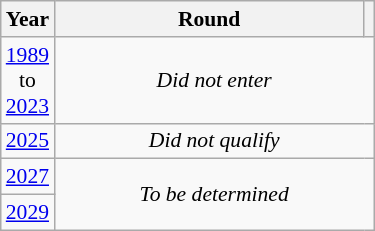<table class="wikitable" style="text-align: center; font-size:90%">
<tr>
<th>Year</th>
<th style="width:200px">Round</th>
<th></th>
</tr>
<tr>
<td><a href='#'>1989</a><br>to<br><a href='#'>2023</a></td>
<td colspan="2"><em>Did not enter</em></td>
</tr>
<tr>
<td><a href='#'>2025</a></td>
<td colspan="2"><em>Did not qualify</em></td>
</tr>
<tr>
<td><a href='#'>2027</a></td>
<td colspan="2" rowspan="2"><em>To be determined</em></td>
</tr>
<tr>
<td><a href='#'>2029</a></td>
</tr>
</table>
